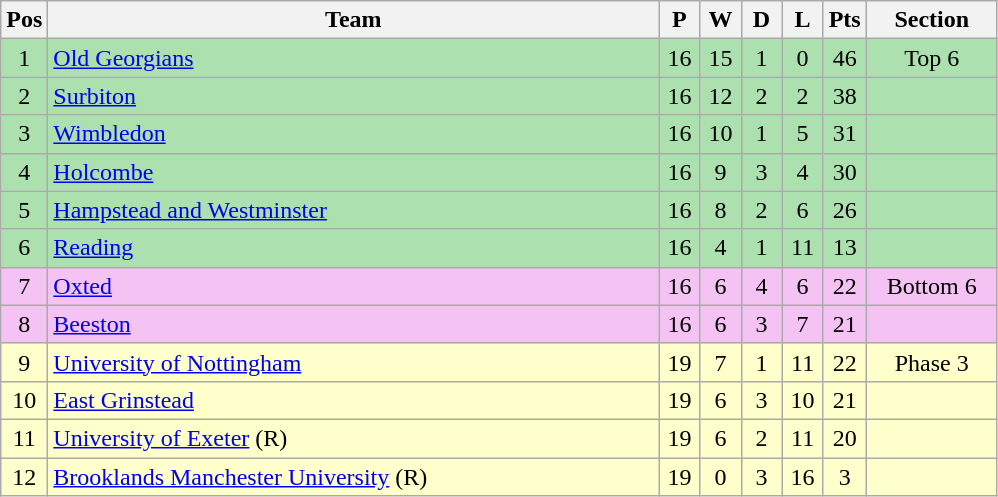<table class="wikitable" style="font-size: 100%">
<tr>
<th width=20>Pos</th>
<th width=400>Team</th>
<th width=20>P</th>
<th width=20>W</th>
<th width=20>D</th>
<th width=20>L</th>
<th width=20>Pts</th>
<th width=80>Section</th>
</tr>
<tr align=center style="background:#ACE1AF;">
<td>1</td>
<td align="left"><a href='#'>Old Georgians</a></td>
<td>16</td>
<td>15</td>
<td>1</td>
<td>0</td>
<td>46</td>
<td>Top 6</td>
</tr>
<tr align=center style="background:#ACE1AF;">
<td>2</td>
<td align="left"><a href='#'>Surbiton</a></td>
<td>16</td>
<td>12</td>
<td>2</td>
<td>2</td>
<td>38</td>
<td></td>
</tr>
<tr align=center style="background:#ACE1AF;">
<td>3</td>
<td align="left"><a href='#'>Wimbledon</a></td>
<td>16</td>
<td>10</td>
<td>1</td>
<td>5</td>
<td>31</td>
<td></td>
</tr>
<tr align=center style="background:#ACE1AF;">
<td>4</td>
<td align="left"><a href='#'>Holcombe</a></td>
<td>16</td>
<td>9</td>
<td>3</td>
<td>4</td>
<td>30</td>
<td></td>
</tr>
<tr align=center style="background:#ACE1AF;">
<td>5</td>
<td align="left"><a href='#'>Hampstead and Westminster</a></td>
<td>16</td>
<td>8</td>
<td>2</td>
<td>6</td>
<td>26</td>
<td></td>
</tr>
<tr align=center style="background:#ACE1AF;">
<td>6</td>
<td align="left"><a href='#'>Reading</a></td>
<td>16</td>
<td>4</td>
<td>1</td>
<td>11</td>
<td>13</td>
<td></td>
</tr>
<tr align=center style="background: #F4C3F3;">
<td>7</td>
<td align="left"><a href='#'>Oxted</a></td>
<td>16</td>
<td>6</td>
<td>4</td>
<td>6</td>
<td>22</td>
<td>Bottom 6</td>
</tr>
<tr align=center style="background: #F4C3F3;">
<td>8</td>
<td align="left"><a href='#'>Beeston</a></td>
<td>16</td>
<td>6</td>
<td>3</td>
<td>7</td>
<td>21</td>
<td></td>
</tr>
<tr align=center style="background: #ffffcc;">
<td>9</td>
<td align="left"><a href='#'>University of Nottingham</a></td>
<td>19</td>
<td>7</td>
<td>1</td>
<td>11</td>
<td>22</td>
<td>Phase 3</td>
</tr>
<tr align=center style="background: #ffffcc;">
<td>10</td>
<td align="left"><a href='#'>East Grinstead</a></td>
<td>19</td>
<td>6</td>
<td>3</td>
<td>10</td>
<td>21</td>
<td></td>
</tr>
<tr align=center style="background: #ffffcc;">
<td>11</td>
<td align="left"><a href='#'>University of Exeter</a> (R)</td>
<td>19</td>
<td>6</td>
<td>2</td>
<td>11</td>
<td>20</td>
<td></td>
</tr>
<tr align=center style="background: #ffffcc;">
<td>12</td>
<td align="left"><a href='#'>Brooklands Manchester University</a> (R)</td>
<td>19</td>
<td>0</td>
<td>3</td>
<td>16</td>
<td>3</td>
<td></td>
</tr>
</table>
